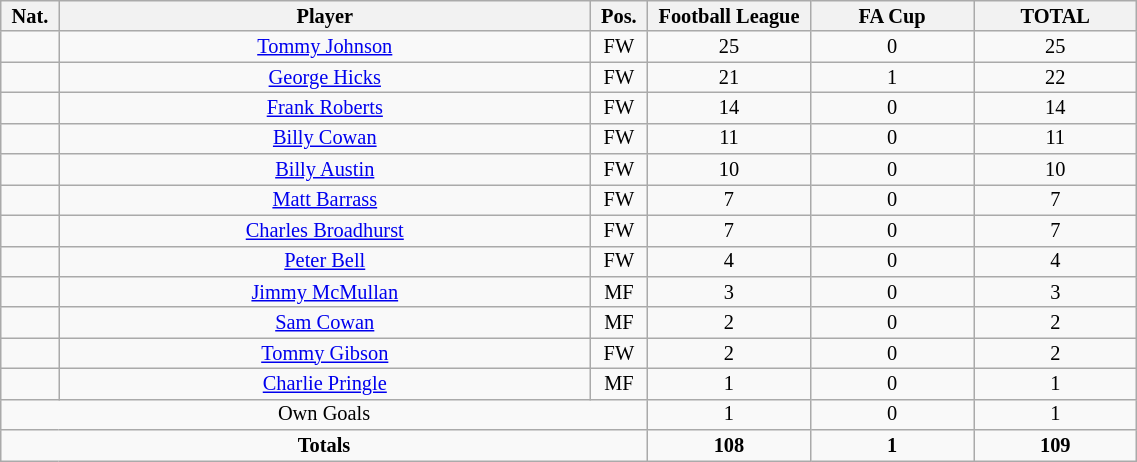<table class="wikitable sortable alternance"  style="font-size:85%; text-align:center; line-height:14px; width:60%;">
<tr>
<th width=10>Nat.</th>
<th scope="col" style="width:275px;">Player</th>
<th width=10>Pos.</th>
<th width=80>Football League</th>
<th width=80>FA Cup</th>
<th width=80>TOTAL</th>
</tr>
<tr>
<td></td>
<td><a href='#'>Tommy Johnson</a></td>
<td>FW</td>
<td>25</td>
<td>0</td>
<td>25</td>
</tr>
<tr>
<td></td>
<td><a href='#'>George Hicks</a></td>
<td>FW</td>
<td>21</td>
<td>1</td>
<td>22</td>
</tr>
<tr>
<td></td>
<td><a href='#'>Frank Roberts</a></td>
<td>FW</td>
<td>14</td>
<td>0</td>
<td>14</td>
</tr>
<tr>
<td></td>
<td><a href='#'>Billy Cowan</a></td>
<td>FW</td>
<td>11</td>
<td>0</td>
<td>11</td>
</tr>
<tr>
<td></td>
<td><a href='#'>Billy Austin</a></td>
<td>FW</td>
<td>10</td>
<td>0</td>
<td>10</td>
</tr>
<tr>
<td></td>
<td><a href='#'>Matt Barrass</a></td>
<td>FW</td>
<td>7</td>
<td>0</td>
<td>7</td>
</tr>
<tr>
<td></td>
<td><a href='#'>Charles Broadhurst</a></td>
<td>FW</td>
<td>7</td>
<td>0</td>
<td>7</td>
</tr>
<tr>
<td></td>
<td><a href='#'>Peter Bell</a></td>
<td>FW</td>
<td>4</td>
<td>0</td>
<td>4</td>
</tr>
<tr>
<td></td>
<td><a href='#'>Jimmy McMullan</a></td>
<td>MF</td>
<td>3</td>
<td>0</td>
<td>3</td>
</tr>
<tr>
<td></td>
<td><a href='#'>Sam Cowan</a></td>
<td>MF</td>
<td>2</td>
<td>0</td>
<td>2</td>
</tr>
<tr>
<td></td>
<td><a href='#'>Tommy Gibson</a></td>
<td>FW</td>
<td>2</td>
<td>0</td>
<td>2</td>
</tr>
<tr>
<td></td>
<td><a href='#'>Charlie Pringle</a></td>
<td>MF</td>
<td>1</td>
<td>0</td>
<td>1</td>
</tr>
<tr class="sortbottom">
<td colspan="3">Own Goals</td>
<td>1</td>
<td>0</td>
<td>1</td>
</tr>
<tr class="sortbottom">
<td colspan="3"><strong>Totals</strong></td>
<td><strong>108</strong></td>
<td><strong>1</strong></td>
<td><strong>109</strong></td>
</tr>
</table>
